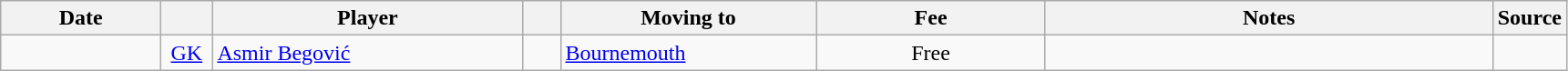<table class="wikitable sortable">
<tr>
<th style="width:110px">Date</th>
<th style="width:30px"></th>
<th style="width:220px">Player</th>
<th style="width:20px"></th>
<th style="width:180px">Moving to</th>
<th style="width:160px">Fee</th>
<th style="width:320px" class="unsortable">Notes</th>
<th style="width:35px">Source</th>
</tr>
<tr>
<td></td>
<td style="text-align:center"><a href='#'>GK</a></td>
<td> <a href='#'>Asmir Begović</a></td>
<td style="text-align:center"></td>
<td> <a href='#'>Bournemouth</a></td>
<td style="text-align:center">Free</td>
<td style="text-align:center"></td>
<td></td>
</tr>
</table>
